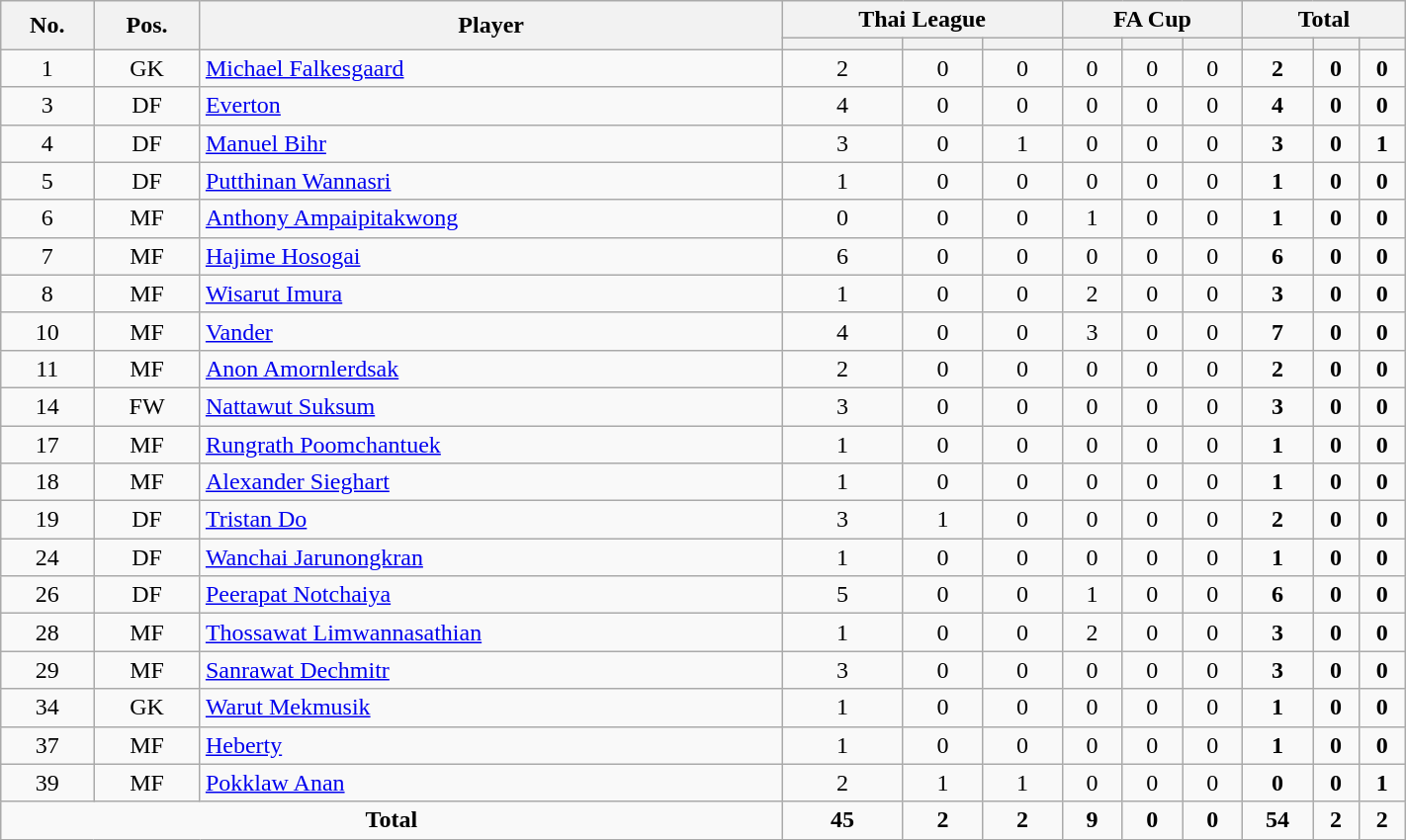<table class="wikitable" style="text-align:center;width:75%;">
<tr>
<th rowspan="2">No.</th>
<th rowspan="2">Pos.</th>
<th rowspan="2">Player</th>
<th colspan="3">Thai League</th>
<th colspan="3">FA Cup</th>
<th colspan="3">Total</th>
</tr>
<tr>
<th></th>
<th></th>
<th></th>
<th></th>
<th></th>
<th></th>
<th></th>
<th></th>
<th></th>
</tr>
<tr>
<td>1</td>
<td>GK</td>
<td align=left> <a href='#'>Michael Falkesgaard</a></td>
<td>2</td>
<td>0</td>
<td>0</td>
<td>0</td>
<td>0</td>
<td>0</td>
<td><strong>2</strong></td>
<td><strong>0</strong></td>
<td><strong>0</strong></td>
</tr>
<tr>
<td>3</td>
<td>DF</td>
<td align=left> <a href='#'>Everton</a></td>
<td>4</td>
<td>0</td>
<td>0</td>
<td>0</td>
<td>0</td>
<td>0</td>
<td><strong>4</strong></td>
<td><strong>0</strong></td>
<td><strong>0</strong></td>
</tr>
<tr>
<td>4</td>
<td>DF</td>
<td align=left> <a href='#'>Manuel Bihr</a></td>
<td>3</td>
<td>0</td>
<td>1</td>
<td>0</td>
<td>0</td>
<td>0</td>
<td><strong>3</strong></td>
<td><strong>0</strong></td>
<td><strong>1</strong></td>
</tr>
<tr>
<td>5</td>
<td>DF</td>
<td align=left> <a href='#'>Putthinan Wannasri</a></td>
<td>1</td>
<td>0</td>
<td>0</td>
<td>0</td>
<td>0</td>
<td>0</td>
<td><strong>1</strong></td>
<td><strong>0</strong></td>
<td><strong>0</strong></td>
</tr>
<tr>
<td>6</td>
<td>MF</td>
<td align=left> <a href='#'>Anthony Ampaipitakwong</a></td>
<td>0</td>
<td>0</td>
<td>0</td>
<td>1</td>
<td>0</td>
<td>0</td>
<td><strong>1</strong></td>
<td><strong>0</strong></td>
<td><strong>0</strong></td>
</tr>
<tr>
<td>7</td>
<td>MF</td>
<td align=left> <a href='#'>Hajime Hosogai</a></td>
<td>6</td>
<td>0</td>
<td>0</td>
<td>0</td>
<td>0</td>
<td>0</td>
<td><strong>6</strong></td>
<td><strong>0</strong></td>
<td><strong>0</strong></td>
</tr>
<tr>
<td>8</td>
<td>MF</td>
<td align=left> <a href='#'>Wisarut Imura</a></td>
<td>1</td>
<td>0</td>
<td>0</td>
<td>2</td>
<td>0</td>
<td>0</td>
<td><strong>3</strong></td>
<td><strong>0</strong></td>
<td><strong>0</strong></td>
</tr>
<tr>
<td>10</td>
<td>MF</td>
<td align=left> <a href='#'>Vander</a></td>
<td>4</td>
<td>0</td>
<td>0</td>
<td>3</td>
<td>0</td>
<td>0</td>
<td><strong>7</strong></td>
<td><strong>0</strong></td>
<td><strong>0</strong></td>
</tr>
<tr>
<td>11</td>
<td>MF</td>
<td align=left> <a href='#'>Anon Amornlerdsak</a></td>
<td>2</td>
<td>0</td>
<td>0</td>
<td>0</td>
<td>0</td>
<td>0</td>
<td><strong>2</strong></td>
<td><strong>0</strong></td>
<td><strong>0</strong></td>
</tr>
<tr>
<td>14</td>
<td>FW</td>
<td align=left> <a href='#'>Nattawut Suksum</a></td>
<td>3</td>
<td>0</td>
<td>0</td>
<td>0</td>
<td>0</td>
<td>0</td>
<td><strong>3</strong></td>
<td><strong>0</strong></td>
<td><strong>0</strong></td>
</tr>
<tr>
<td>17</td>
<td>MF</td>
<td align=left> <a href='#'>Rungrath Poomchantuek</a></td>
<td>1</td>
<td>0</td>
<td>0</td>
<td>0</td>
<td>0</td>
<td>0</td>
<td><strong>1</strong></td>
<td><strong>0</strong></td>
<td><strong>0</strong></td>
</tr>
<tr>
<td>18</td>
<td>MF</td>
<td align=left> <a href='#'>Alexander Sieghart</a></td>
<td>1</td>
<td>0</td>
<td>0</td>
<td>0</td>
<td>0</td>
<td>0</td>
<td><strong>1</strong></td>
<td><strong>0</strong></td>
<td><strong>0</strong></td>
</tr>
<tr>
<td>19</td>
<td>DF</td>
<td align=left> <a href='#'>Tristan Do</a></td>
<td>3</td>
<td>1</td>
<td>0</td>
<td>0</td>
<td>0</td>
<td>0</td>
<td><strong>2</strong></td>
<td><strong>0</strong></td>
<td><strong>0</strong></td>
</tr>
<tr>
<td>24</td>
<td>DF</td>
<td align=left> <a href='#'>Wanchai Jarunongkran</a></td>
<td>1</td>
<td>0</td>
<td>0</td>
<td>0</td>
<td>0</td>
<td>0</td>
<td><strong>1</strong></td>
<td><strong>0</strong></td>
<td><strong>0</strong></td>
</tr>
<tr>
<td>26</td>
<td>DF</td>
<td align=left> <a href='#'>Peerapat Notchaiya</a></td>
<td>5</td>
<td>0</td>
<td>0</td>
<td>1</td>
<td>0</td>
<td>0</td>
<td><strong>6</strong></td>
<td><strong>0</strong></td>
<td><strong>0</strong></td>
</tr>
<tr>
<td>28</td>
<td>MF</td>
<td align=left> <a href='#'>Thossawat Limwannasathian</a></td>
<td>1</td>
<td>0</td>
<td>0</td>
<td>2</td>
<td>0</td>
<td>0</td>
<td><strong>3</strong></td>
<td><strong>0</strong></td>
<td><strong>0</strong></td>
</tr>
<tr>
<td>29</td>
<td>MF</td>
<td align=left> <a href='#'>Sanrawat Dechmitr</a></td>
<td>3</td>
<td>0</td>
<td>0</td>
<td>0</td>
<td>0</td>
<td>0</td>
<td><strong>3</strong></td>
<td><strong>0</strong></td>
<td><strong>0</strong></td>
</tr>
<tr>
<td>34</td>
<td>GK</td>
<td align=left> <a href='#'>Warut Mekmusik</a></td>
<td>1</td>
<td>0</td>
<td>0</td>
<td>0</td>
<td>0</td>
<td>0</td>
<td><strong>1</strong></td>
<td><strong>0</strong></td>
<td><strong>0</strong></td>
</tr>
<tr>
<td>37</td>
<td>MF</td>
<td align=left> <a href='#'>Heberty</a></td>
<td>1</td>
<td>0</td>
<td>0</td>
<td>0</td>
<td>0</td>
<td>0</td>
<td><strong>1</strong></td>
<td><strong>0</strong></td>
<td><strong>0</strong></td>
</tr>
<tr>
<td>39</td>
<td>MF</td>
<td align=left> <a href='#'>Pokklaw Anan</a></td>
<td>2</td>
<td>1</td>
<td>1</td>
<td>0</td>
<td>0</td>
<td>0</td>
<td><strong>0</strong></td>
<td><strong>0</strong></td>
<td><strong>1</strong></td>
</tr>
<tr>
<td colspan="3"><strong>Total</strong></td>
<td><strong>45</strong></td>
<td><strong>2</strong></td>
<td><strong>2</strong></td>
<td><strong>9</strong></td>
<td><strong>0</strong></td>
<td><strong>0</strong></td>
<td><strong>54</strong></td>
<td><strong>2</strong></td>
<td><strong>2</strong></td>
</tr>
</table>
